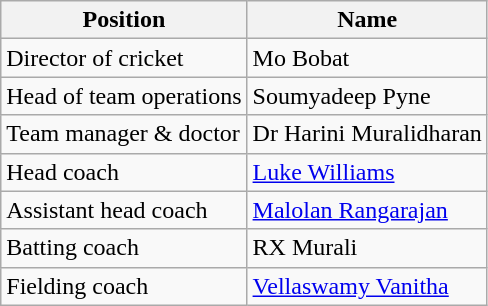<table class="wikitable">
<tr>
<th>Position</th>
<th>Name</th>
</tr>
<tr>
<td>Director of cricket</td>
<td>Mo Bobat</td>
</tr>
<tr>
<td>Head of team operations</td>
<td>Soumyadeep Pyne</td>
</tr>
<tr>
<td>Team manager & doctor</td>
<td>Dr Harini Muralidharan</td>
</tr>
<tr>
<td>Head coach</td>
<td><a href='#'>Luke Williams</a></td>
</tr>
<tr>
<td>Assistant head coach</td>
<td><a href='#'>Malolan Rangarajan</a></td>
</tr>
<tr>
<td>Batting coach</td>
<td>RX Murali</td>
</tr>
<tr>
<td>Fielding coach</td>
<td><a href='#'>Vellaswamy Vanitha</a></td>
</tr>
</table>
